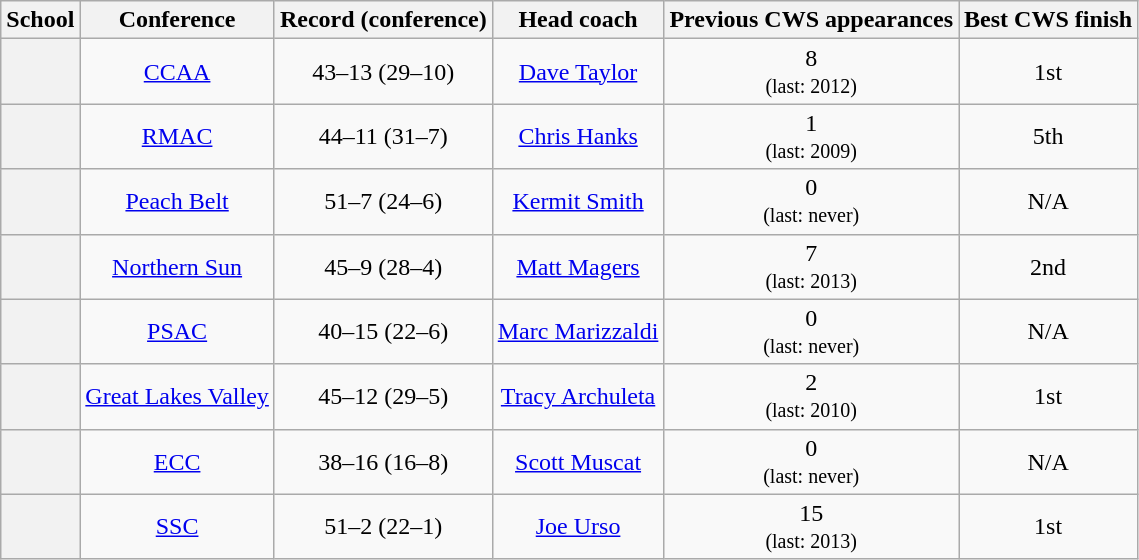<table class="wikitable" style=text-align:center>
<tr>
<th>School</th>
<th>Conference</th>
<th>Record (conference)</th>
<th>Head coach</th>
<th>Previous CWS appearances</th>
<th>Best CWS finish</th>
</tr>
<tr>
<th scope="row" style="text-align:center"></th>
<td><a href='#'>CCAA</a></td>
<td>43–13 (29–10)</td>
<td><a href='#'>Dave Taylor</a></td>
<td>8<br><small>(last: 2012)</small></td>
<td>1st</td>
</tr>
<tr>
<th scope="row" style="text-align:center"></th>
<td><a href='#'>RMAC</a></td>
<td>44–11 (31–7)</td>
<td><a href='#'>Chris Hanks</a></td>
<td>1<br><small>(last: 2009)</small></td>
<td>5th</td>
</tr>
<tr>
<th scope="row" style="text-align:center"></th>
<td><a href='#'>Peach Belt</a></td>
<td>51–7 (24–6)</td>
<td><a href='#'>Kermit Smith</a></td>
<td>0<br><small>(last: never)</small></td>
<td>N/A</td>
</tr>
<tr>
<th scope="row" style="text-align:center"></th>
<td><a href='#'>Northern Sun</a></td>
<td>45–9 (28–4)</td>
<td><a href='#'>Matt Magers</a></td>
<td>7<br><small>(last: 2013)</small></td>
<td>2nd</td>
</tr>
<tr>
<th scope="row" style="text-align:center"></th>
<td><a href='#'>PSAC</a></td>
<td>40–15 (22–6)</td>
<td><a href='#'>Marc Marizzaldi</a></td>
<td>0<br><small>(last: never)</small></td>
<td>N/A</td>
</tr>
<tr>
<th scope="row" style="text-align:center"></th>
<td><a href='#'>Great Lakes Valley</a></td>
<td>45–12 (29–5)</td>
<td><a href='#'>Tracy Archuleta</a></td>
<td>2<br><small>(last: 2010)</small></td>
<td>1st</td>
</tr>
<tr>
<th scope="row" style="text-align:center"></th>
<td><a href='#'>ECC</a></td>
<td>38–16 (16–8)</td>
<td><a href='#'>Scott Muscat</a></td>
<td>0<br><small>(last: never)</small></td>
<td>N/A</td>
</tr>
<tr>
<th scope="row" style="text-align:center"></th>
<td><a href='#'>SSC</a></td>
<td>51–2 (22–1)</td>
<td><a href='#'>Joe Urso</a></td>
<td>15<br><small>(last: 2013)</small></td>
<td>1st</td>
</tr>
</table>
